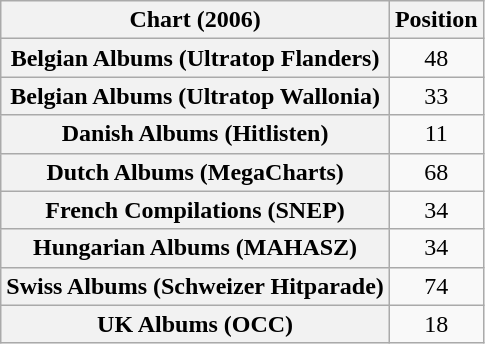<table class="wikitable sortable plainrowheaders" style="text-align:center">
<tr>
<th scope="col">Chart (2006)</th>
<th scope="col">Position</th>
</tr>
<tr>
<th scope="row">Belgian Albums (Ultratop Flanders)</th>
<td>48</td>
</tr>
<tr>
<th scope="row">Belgian Albums (Ultratop Wallonia)</th>
<td>33</td>
</tr>
<tr>
<th scope="row">Danish Albums (Hitlisten)</th>
<td>11</td>
</tr>
<tr>
<th scope="row">Dutch Albums (MegaCharts)</th>
<td>68</td>
</tr>
<tr>
<th scope="row">French Compilations (SNEP)</th>
<td>34</td>
</tr>
<tr>
<th scope="row">Hungarian Albums (MAHASZ)</th>
<td>34</td>
</tr>
<tr>
<th scope="row">Swiss Albums (Schweizer Hitparade)</th>
<td>74</td>
</tr>
<tr>
<th scope="row">UK Albums (OCC)</th>
<td>18</td>
</tr>
</table>
